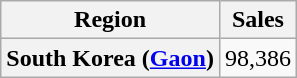<table class="wikitable plainrowheaders" style="text-align:center;">
<tr>
<th>Region</th>
<th>Sales</th>
</tr>
<tr>
<th scope=row>South Korea (<a href='#'>Gaon</a>)</th>
<td>98,386</td>
</tr>
</table>
